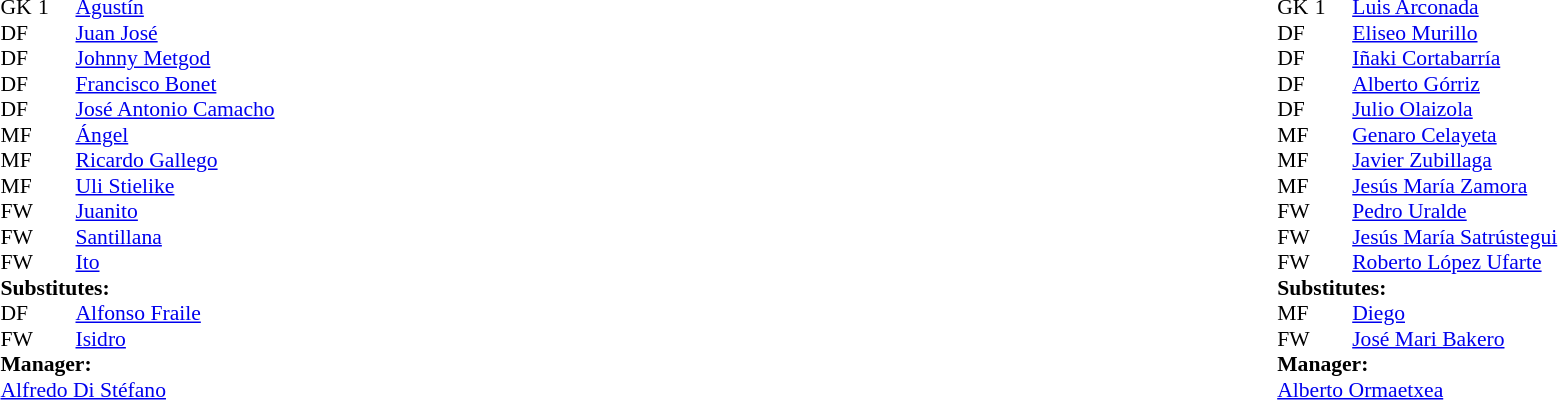<table style="width:100%;">
<tr>
<td style="vertical-align:top; width:50%;"><br><table style="font-size: 90%" cellspacing="0" cellpadding="0">
<tr>
<td colspan="4"></td>
</tr>
<tr>
<th width=25></th>
<th width=25></th>
</tr>
<tr>
<td>GK</td>
<td>1</td>
<td> <a href='#'>Agustín</a></td>
</tr>
<tr>
<td>DF</td>
<td></td>
<td> <a href='#'>Juan José</a></td>
<td></td>
</tr>
<tr>
<td>DF</td>
<td></td>
<td> <a href='#'>Johnny Metgod</a></td>
</tr>
<tr>
<td>DF</td>
<td></td>
<td> <a href='#'>Francisco Bonet</a></td>
</tr>
<tr>
<td>DF</td>
<td></td>
<td> <a href='#'>José Antonio Camacho</a></td>
</tr>
<tr>
<td>MF</td>
<td></td>
<td> <a href='#'>Ángel</a></td>
<td></td>
</tr>
<tr>
<td>MF</td>
<td></td>
<td> <a href='#'>Ricardo Gallego</a></td>
<td></td>
<td></td>
</tr>
<tr>
<td>MF</td>
<td></td>
<td> <a href='#'>Uli Stielike</a></td>
<td></td>
</tr>
<tr>
<td>FW</td>
<td></td>
<td> <a href='#'>Juanito</a></td>
<td> </td>
</tr>
<tr>
<td>FW</td>
<td></td>
<td> <a href='#'>Santillana</a></td>
</tr>
<tr>
<td>FW</td>
<td></td>
<td> <a href='#'>Ito</a></td>
<td></td>
<td></td>
</tr>
<tr>
<td colspan=3><strong>Substitutes:</strong></td>
</tr>
<tr>
<td>DF</td>
<td></td>
<td> <a href='#'>Alfonso Fraile</a></td>
<td></td>
<td></td>
</tr>
<tr>
<td>FW</td>
<td></td>
<td> <a href='#'>Isidro</a></td>
<td></td>
<td></td>
</tr>
<tr>
<td colspan=3><strong>Manager:</strong></td>
</tr>
<tr>
<td colspan=4> <a href='#'>Alfredo Di Stéfano</a></td>
</tr>
</table>
</td>
<td style="vertical-align:top; width:50%;"><br><table cellspacing="0" cellpadding="0" style="font-size:90%; margin:auto;">
<tr>
<td colspan=4></td>
</tr>
<tr>
<th width=25></th>
<th width=25></th>
</tr>
<tr>
<th width=25></th>
<th width=25></th>
</tr>
<tr>
<td>GK</td>
<td>1</td>
<td> <a href='#'>Luis Arconada</a></td>
</tr>
<tr>
<td>DF</td>
<td></td>
<td> <a href='#'>Eliseo Murillo</a></td>
<td></td>
<td></td>
</tr>
<tr>
<td>DF</td>
<td></td>
<td> <a href='#'>Iñaki Cortabarría</a></td>
<td></td>
</tr>
<tr>
<td>DF</td>
<td></td>
<td> <a href='#'>Alberto Górriz</a></td>
<td></td>
</tr>
<tr>
<td>DF</td>
<td></td>
<td> <a href='#'>Julio Olaizola</a></td>
<td></td>
</tr>
<tr>
<td>MF</td>
<td></td>
<td> <a href='#'>Genaro Celayeta</a></td>
<td></td>
</tr>
<tr>
<td>MF</td>
<td></td>
<td> <a href='#'>Javier Zubillaga</a></td>
</tr>
<tr>
<td>MF</td>
<td></td>
<td> <a href='#'>Jesús María Zamora</a></td>
<td></td>
</tr>
<tr>
<td>FW</td>
<td></td>
<td> <a href='#'>Pedro Uralde</a></td>
<td></td>
<td></td>
</tr>
<tr>
<td>FW</td>
<td></td>
<td> <a href='#'>Jesús María Satrústegui</a></td>
</tr>
<tr>
<td>FW</td>
<td></td>
<td> <a href='#'>Roberto López Ufarte</a></td>
</tr>
<tr>
<td colspan=3><strong>Substitutes:</strong></td>
</tr>
<tr>
<td>MF</td>
<td></td>
<td> <a href='#'>Diego</a></td>
<td></td>
<td></td>
</tr>
<tr>
<td>FW</td>
<td></td>
<td> <a href='#'>José Mari Bakero</a></td>
<td></td>
<td></td>
</tr>
<tr>
<td colspan=3><strong>Manager:</strong></td>
</tr>
<tr>
<td colspan=4> <a href='#'>Alberto Ormaetxea</a></td>
</tr>
</table>
</td>
</tr>
</table>
